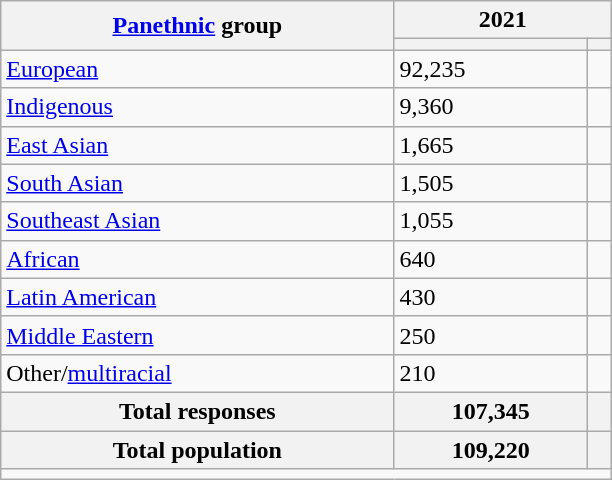<table class="wikitable collapsible sortable">
<tr>
<th rowspan="2"><a href='#'>Panethnic</a> group</th>
<th colspan="2">2021</th>
</tr>
<tr>
<th><a href='#'></a></th>
<th></th>
</tr>
<tr>
<td><a href='#'>European</a></td>
<td>92,235</td>
<td></td>
</tr>
<tr>
<td><a href='#'>Indigenous</a></td>
<td>9,360</td>
<td></td>
</tr>
<tr>
<td><a href='#'>East Asian</a></td>
<td>1,665</td>
<td></td>
</tr>
<tr>
<td><a href='#'>South Asian</a></td>
<td>1,505</td>
<td></td>
</tr>
<tr>
<td><a href='#'>Southeast Asian</a></td>
<td>1,055</td>
<td></td>
</tr>
<tr>
<td><a href='#'>African</a></td>
<td>640</td>
<td></td>
</tr>
<tr>
<td><a href='#'>Latin American</a></td>
<td>430</td>
<td></td>
</tr>
<tr>
<td><a href='#'>Middle Eastern</a></td>
<td>250</td>
<td></td>
</tr>
<tr>
<td>Other/<a href='#'>multiracial</a></td>
<td>210</td>
<td></td>
</tr>
<tr>
<th>Total responses</th>
<th>107,345</th>
<th></th>
</tr>
<tr class="sortbottom">
<th>Total population</th>
<th>109,220</th>
<th></th>
</tr>
<tr class="sortbottom">
<td colspan="15" style="width: 25em;"></td>
</tr>
</table>
